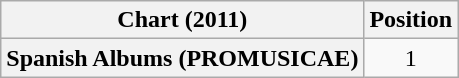<table class="wikitable sortable plainrowheaders" style="text-align:center">
<tr>
<th scope="col">Chart (2011)</th>
<th scope="col">Position</th>
</tr>
<tr>
<th scope="row">Spanish Albums (PROMUSICAE)</th>
<td style="text-align:center;">1</td>
</tr>
</table>
